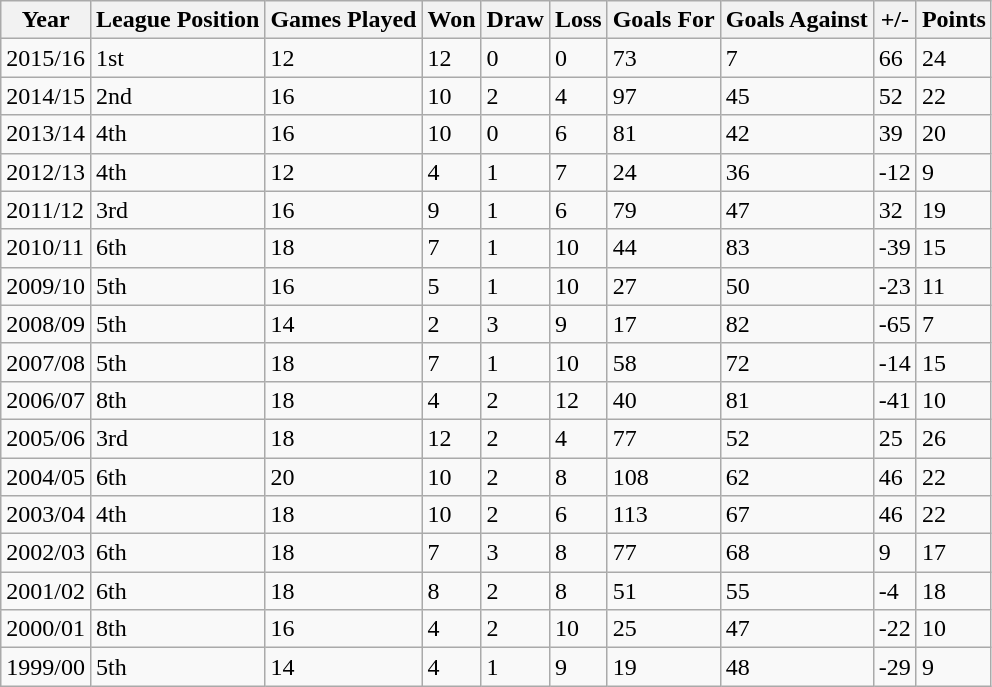<table class="wikitable">
<tr>
<th>Year</th>
<th>League Position</th>
<th>Games Played</th>
<th>Won</th>
<th>Draw</th>
<th>Loss</th>
<th>Goals For</th>
<th>Goals Against</th>
<th>+/-</th>
<th>Points</th>
</tr>
<tr>
<td>2015/16</td>
<td>1st</td>
<td>12</td>
<td>12</td>
<td>0</td>
<td>0</td>
<td>73</td>
<td>7</td>
<td>66</td>
<td>24</td>
</tr>
<tr>
<td>2014/15</td>
<td>2nd</td>
<td>16</td>
<td>10</td>
<td>2</td>
<td>4</td>
<td>97</td>
<td>45</td>
<td>52</td>
<td>22</td>
</tr>
<tr>
<td>2013/14</td>
<td>4th</td>
<td>16</td>
<td>10</td>
<td>0</td>
<td>6</td>
<td>81</td>
<td>42</td>
<td>39</td>
<td>20</td>
</tr>
<tr>
<td>2012/13</td>
<td>4th</td>
<td>12</td>
<td>4</td>
<td>1</td>
<td>7</td>
<td>24</td>
<td>36</td>
<td>-12</td>
<td>9</td>
</tr>
<tr>
<td>2011/12</td>
<td>3rd</td>
<td>16</td>
<td>9</td>
<td>1</td>
<td>6</td>
<td>79</td>
<td>47</td>
<td>32</td>
<td>19</td>
</tr>
<tr>
<td>2010/11</td>
<td>6th</td>
<td>18</td>
<td>7</td>
<td>1</td>
<td>10</td>
<td>44</td>
<td>83</td>
<td>-39</td>
<td>15</td>
</tr>
<tr>
<td>2009/10</td>
<td>5th</td>
<td>16</td>
<td>5</td>
<td>1</td>
<td>10</td>
<td>27</td>
<td>50</td>
<td>-23</td>
<td>11</td>
</tr>
<tr>
<td>2008/09</td>
<td>5th</td>
<td>14</td>
<td>2</td>
<td>3</td>
<td>9</td>
<td>17</td>
<td>82</td>
<td>-65</td>
<td>7</td>
</tr>
<tr>
<td>2007/08</td>
<td>5th</td>
<td>18</td>
<td>7</td>
<td>1</td>
<td>10</td>
<td>58</td>
<td>72</td>
<td>-14</td>
<td>15</td>
</tr>
<tr>
<td>2006/07</td>
<td>8th</td>
<td>18</td>
<td>4</td>
<td>2</td>
<td>12</td>
<td>40</td>
<td>81</td>
<td>-41</td>
<td>10</td>
</tr>
<tr>
<td>2005/06</td>
<td>3rd</td>
<td>18</td>
<td>12</td>
<td>2</td>
<td>4</td>
<td>77</td>
<td>52</td>
<td>25</td>
<td>26</td>
</tr>
<tr>
<td>2004/05</td>
<td>6th</td>
<td>20</td>
<td>10</td>
<td>2</td>
<td>8</td>
<td>108</td>
<td>62</td>
<td>46</td>
<td>22</td>
</tr>
<tr>
<td>2003/04</td>
<td>4th</td>
<td>18</td>
<td>10</td>
<td>2</td>
<td>6</td>
<td>113</td>
<td>67</td>
<td>46</td>
<td>22</td>
</tr>
<tr>
<td>2002/03</td>
<td>6th</td>
<td>18</td>
<td>7</td>
<td>3</td>
<td>8</td>
<td>77</td>
<td>68</td>
<td>9</td>
<td>17</td>
</tr>
<tr>
<td>2001/02</td>
<td>6th</td>
<td>18</td>
<td>8</td>
<td>2</td>
<td>8</td>
<td>51</td>
<td>55</td>
<td>-4</td>
<td>18</td>
</tr>
<tr>
<td>2000/01</td>
<td>8th</td>
<td>16</td>
<td>4</td>
<td>2</td>
<td>10</td>
<td>25</td>
<td>47</td>
<td>-22</td>
<td>10</td>
</tr>
<tr>
<td>1999/00</td>
<td>5th</td>
<td>14</td>
<td>4</td>
<td>1</td>
<td>9</td>
<td>19</td>
<td>48</td>
<td>-29</td>
<td>9</td>
</tr>
</table>
